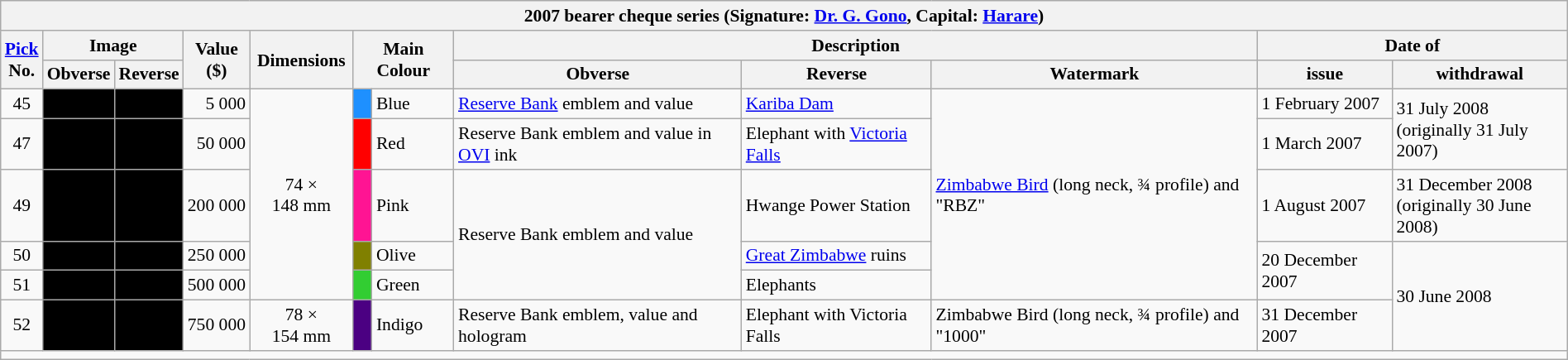<table class="wikitable" style="font-size:90%;width:100%">
<tr>
<th colspan="12">2007 bearer cheque series (Signature: <a href='#'>Dr. G. Gono</a>, Capital: <a href='#'>Harare</a>)</th>
</tr>
<tr>
<th rowspan="2"><a href='#'>Pick</a><br>No.</th>
<th colspan="2">Image</th>
<th rowspan="2">Value<br>($)</th>
<th rowspan="2">Dimensions</th>
<th rowspan=2 colspan=2>Main Colour</th>
<th colspan="3">Description</th>
<th colspan="3">Date of</th>
</tr>
<tr>
<th>Obverse</th>
<th>Reverse</th>
<th>Obverse</th>
<th>Reverse</th>
<th>Watermark</th>
<th>issue</th>
<th>withdrawal</th>
</tr>
<tr>
<td align="center">45</td>
<td align="right" bgcolor=#000></td>
<td bgcolor=#000></td>
<td align="right">5 000</td>
<td align="center" rowspan="5">74 × 148 mm</td>
<td bgcolor=#1E90FF> </td>
<td>Blue</td>
<td><a href='#'>Reserve Bank</a> emblem and value</td>
<td><a href='#'>Kariba Dam</a></td>
<td rowspan="5"><a href='#'>Zimbabwe Bird</a> (long neck, ¾ profile) and "RBZ"</td>
<td>1 February 2007</td>
<td rowspan="2">31 July 2008<br>(originally 31 July 2007)</td>
</tr>
<tr>
<td align="center">47</td>
<td align="right" bgcolor=#000></td>
<td bgcolor=#000></td>
<td align="right">50 000</td>
<td bgcolor=#FF0000> </td>
<td>Red</td>
<td>Reserve Bank emblem and value in <a href='#'>OVI</a> ink</td>
<td>Elephant with <a href='#'>Victoria Falls</a></td>
<td>1 March 2007</td>
</tr>
<tr>
<td align="center">49</td>
<td align="right" bgcolor=#000></td>
<td bgcolor=#000></td>
<td align="right">200 000</td>
<td bgcolor=#FF1493> </td>
<td>Pink</td>
<td rowspan="3">Reserve Bank emblem and value</td>
<td>Hwange Power Station</td>
<td>1 August 2007</td>
<td>31 December 2008<br>(originally 30 June 2008)</td>
</tr>
<tr>
<td align="center">50</td>
<td align="right" bgcolor=#000></td>
<td bgcolor=#000></td>
<td align="right">250 000</td>
<td bgcolor=#808000> </td>
<td>Olive</td>
<td><a href='#'>Great Zimbabwe</a> ruins</td>
<td rowspan="2">20 December 2007</td>
<td rowspan="3">30 June 2008</td>
</tr>
<tr>
<td align="center">51</td>
<td align="right" bgcolor=#000></td>
<td bgcolor=#000></td>
<td align="right">500 000</td>
<td bgcolor=#32CD32> </td>
<td>Green</td>
<td align="left">Elephants</td>
</tr>
<tr>
<td align="center">52</td>
<td bgcolor="#000000"></td>
<td bgcolor="#000000"></td>
<td align="right">750 000</td>
<td align="center">78 × 154 mm</td>
<td bgcolor=Indigo> </td>
<td>Indigo</td>
<td>Reserve Bank emblem, value and hologram</td>
<td>Elephant with Victoria Falls</td>
<td>Zimbabwe Bird (long neck, ¾ profile) and "1000"</td>
<td>31 December 2007</td>
</tr>
<tr>
<td colspan="12"></td>
</tr>
</table>
